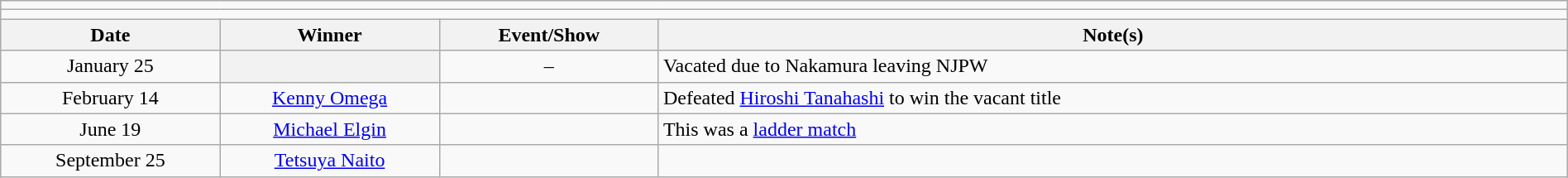<table class="wikitable" style="text-align:center; width:100%;">
<tr>
<td colspan="5"></td>
</tr>
<tr>
<td colspan="5"><strong></strong></td>
</tr>
<tr>
<th width=14%>Date</th>
<th width=14%>Winner</th>
<th width=14%>Event/Show</th>
<th width=58%>Note(s)</th>
</tr>
<tr>
<td>January 25</td>
<th></th>
<td>–</td>
<td align=left>Vacated due to Nakamura leaving NJPW</td>
</tr>
<tr>
<td>February 14</td>
<td><a href='#'>Kenny Omega</a></td>
<td></td>
<td align=left>Defeated <a href='#'>Hiroshi Tanahashi</a> to win the vacant title</td>
</tr>
<tr>
<td>June 19</td>
<td><a href='#'>Michael Elgin</a></td>
<td></td>
<td align=left>This was a <a href='#'>ladder match</a></td>
</tr>
<tr>
<td>September 25</td>
<td><a href='#'>Tetsuya Naito</a></td>
<td></td>
<td align=left></td>
</tr>
</table>
